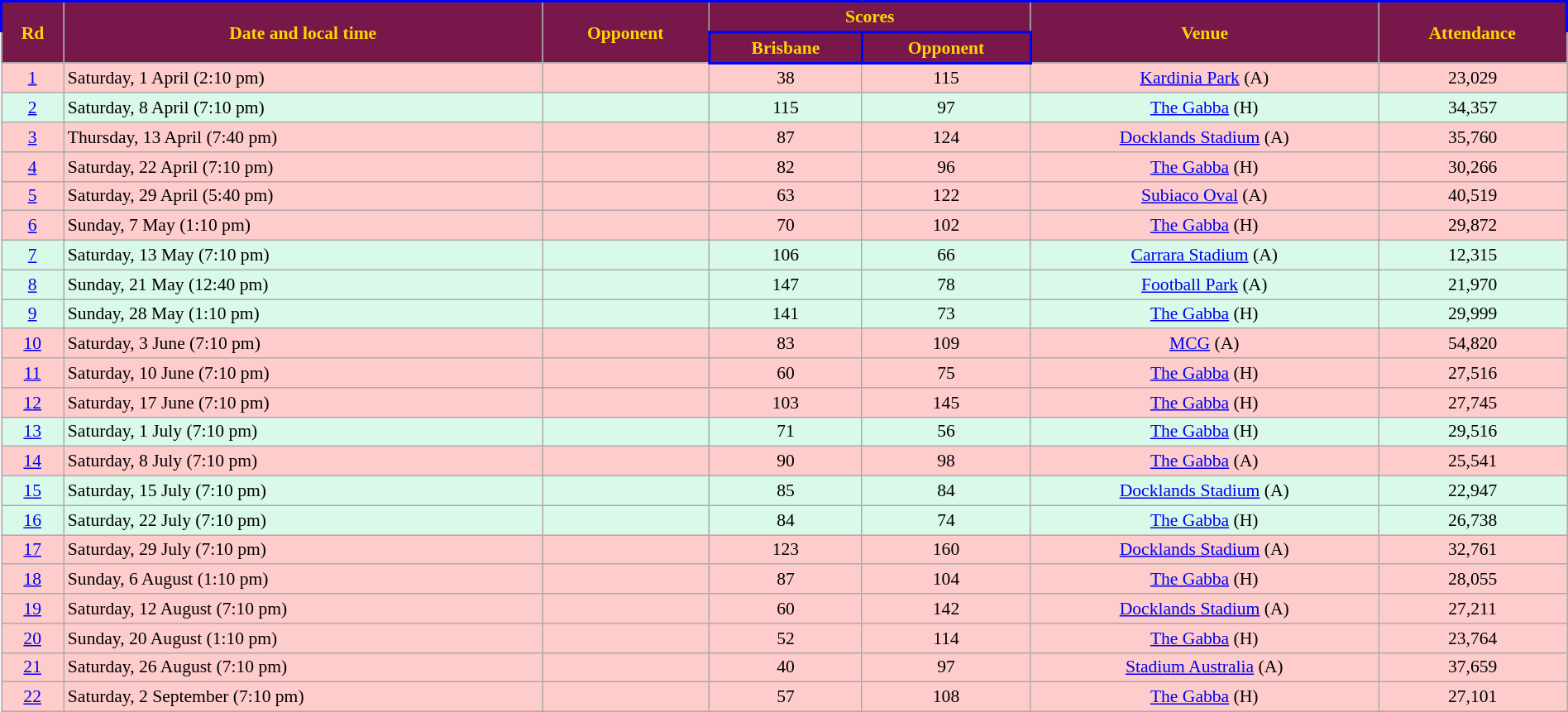<table class="wikitable" style="font-size:90%; text-align:center; width: 100%; margin-left: auto; margin-right: auto;">
<tr style="text-align:center; background:#78184A; color:gold; border: solid blue 2px; font-weight:bold">
<td rowspan=2><strong>Rd</strong></td>
<td rowspan=2><strong>Date and local time</strong></td>
<td rowspan=2><strong>Opponent</strong></td>
<td colspan=2><strong>Scores</strong></td>
<td rowspan=2><strong>Venue</strong></td>
<td rowspan=2><strong>Attendance</strong></td>
</tr>
<tr>
<th style="background:#78184A; color:gold; border: solid blue 2px">Brisbane</th>
<th style="background:#78184A; color:gold; border: solid blue 2px">Opponent</th>
</tr>
<tr style="background:#fcc;">
<td><a href='#'>1</a></td>
<td align=left>Saturday, 1 April (2:10 pm)</td>
<td align=left></td>
<td>38</td>
<td>115</td>
<td><a href='#'>Kardinia Park</a> (A)</td>
<td>23,029</td>
</tr>
<tr style="background:#d9f9e9;">
<td><a href='#'>2</a></td>
<td align=left>Saturday, 8 April (7:10 pm)</td>
<td align=left></td>
<td>115</td>
<td>97</td>
<td><a href='#'>The Gabba</a> (H)</td>
<td>34,357</td>
</tr>
<tr style="background:#fcc;">
<td><a href='#'>3</a></td>
<td align=left>Thursday, 13 April (7:40 pm)</td>
<td align=left></td>
<td>87</td>
<td>124</td>
<td><a href='#'>Docklands Stadium</a> (A)</td>
<td>35,760</td>
</tr>
<tr style="background:#fcc;">
<td><a href='#'>4</a></td>
<td align=left>Saturday, 22 April (7:10 pm)</td>
<td align=left></td>
<td>82</td>
<td>96</td>
<td><a href='#'>The Gabba</a> (H)</td>
<td>30,266</td>
</tr>
<tr style="background:#fcc;">
<td><a href='#'>5</a></td>
<td align=left>Saturday, 29 April (5:40 pm)</td>
<td align=left></td>
<td>63</td>
<td>122</td>
<td><a href='#'>Subiaco Oval</a> (A)</td>
<td>40,519</td>
</tr>
<tr style="background:#fcc;">
<td><a href='#'>6</a></td>
<td align=left>Sunday, 7 May (1:10 pm)</td>
<td align=left></td>
<td>70</td>
<td>102</td>
<td><a href='#'>The Gabba</a> (H)</td>
<td>29,872</td>
</tr>
<tr style="background:#d9f9e9;">
<td><a href='#'>7</a></td>
<td align=left>Saturday, 13 May (7:10 pm)</td>
<td align=left></td>
<td>106</td>
<td>66</td>
<td><a href='#'>Carrara Stadium</a> (A)</td>
<td>12,315</td>
</tr>
<tr style="background:#d9f9e9;">
<td><a href='#'>8</a></td>
<td align=left>Sunday, 21 May (12:40 pm)</td>
<td align=left></td>
<td>147</td>
<td>78</td>
<td><a href='#'>Football Park</a> (A)</td>
<td>21,970</td>
</tr>
<tr style="background:#d9f9e9;">
<td><a href='#'>9</a></td>
<td align=left>Sunday, 28 May (1:10 pm)</td>
<td align=left></td>
<td>141</td>
<td>73</td>
<td><a href='#'>The Gabba</a> (H)</td>
<td>29,999</td>
</tr>
<tr style="background:#fcc;">
<td><a href='#'>10</a></td>
<td align=left>Saturday, 3 June (7:10 pm)</td>
<td align=left></td>
<td>83</td>
<td>109</td>
<td><a href='#'>MCG</a> (A)</td>
<td>54,820</td>
</tr>
<tr style="background:#fcc;">
<td><a href='#'>11</a></td>
<td align=left>Saturday, 10 June (7:10 pm)</td>
<td align=left></td>
<td>60</td>
<td>75</td>
<td><a href='#'>The Gabba</a> (H)</td>
<td>27,516</td>
</tr>
<tr style="background:#fcc;">
<td><a href='#'>12</a></td>
<td align=left>Saturday, 17 June (7:10 pm)</td>
<td align=left></td>
<td>103</td>
<td>145</td>
<td><a href='#'>The Gabba</a> (H)</td>
<td>27,745</td>
</tr>
<tr style="background:#d9f9e9;">
<td><a href='#'>13</a></td>
<td align=left>Saturday, 1 July (7:10 pm)</td>
<td align=left></td>
<td>71</td>
<td>56</td>
<td><a href='#'>The Gabba</a> (H)</td>
<td>29,516</td>
</tr>
<tr style="background:#fcc;">
<td><a href='#'>14</a></td>
<td align=left>Saturday, 8 July (7:10 pm)</td>
<td align=left></td>
<td>90</td>
<td>98</td>
<td><a href='#'>The Gabba</a> (A)</td>
<td>25,541</td>
</tr>
<tr style="background:#d9f9e9;">
<td><a href='#'>15</a></td>
<td align=left>Saturday, 15 July (7:10 pm)</td>
<td align=left></td>
<td>85</td>
<td>84</td>
<td><a href='#'>Docklands Stadium</a> (A)</td>
<td>22,947</td>
</tr>
<tr style="background:#d9f9e9;">
<td><a href='#'>16</a></td>
<td align=left>Saturday, 22 July (7:10 pm)</td>
<td align=left></td>
<td>84</td>
<td>74</td>
<td><a href='#'>The Gabba</a> (H)</td>
<td>26,738</td>
</tr>
<tr style="background:#fcc;">
<td><a href='#'>17</a></td>
<td align=left>Saturday, 29 July (7:10 pm)</td>
<td align=left></td>
<td>123</td>
<td>160</td>
<td><a href='#'>Docklands Stadium</a> (A)</td>
<td>32,761</td>
</tr>
<tr style="background:#fcc;">
<td><a href='#'>18</a></td>
<td align=left>Sunday, 6 August (1:10 pm)</td>
<td align=left></td>
<td>87</td>
<td>104</td>
<td><a href='#'>The Gabba</a> (H)</td>
<td>28,055</td>
</tr>
<tr style="background:#fcc;">
<td><a href='#'>19</a></td>
<td align=left>Saturday, 12 August (7:10 pm)</td>
<td align=left></td>
<td>60</td>
<td>142</td>
<td><a href='#'>Docklands Stadium</a> (A)</td>
<td>27,211</td>
</tr>
<tr style="background:#fcc;">
<td><a href='#'>20</a></td>
<td align=left>Sunday, 20 August (1:10 pm)</td>
<td align=left></td>
<td>52</td>
<td>114</td>
<td><a href='#'>The Gabba</a> (H)</td>
<td>23,764</td>
</tr>
<tr style="background:#fcc;">
<td><a href='#'>21</a></td>
<td align=left>Saturday, 26 August (7:10 pm)</td>
<td align=left></td>
<td>40</td>
<td>97</td>
<td><a href='#'>Stadium Australia</a> (A)</td>
<td>37,659</td>
</tr>
<tr style="background:#fcc;">
<td><a href='#'>22</a></td>
<td align=left>Saturday, 2 September (7:10 pm)</td>
<td align=left></td>
<td>57</td>
<td>108</td>
<td><a href='#'>The Gabba</a> (H)</td>
<td>27,101</td>
</tr>
</table>
